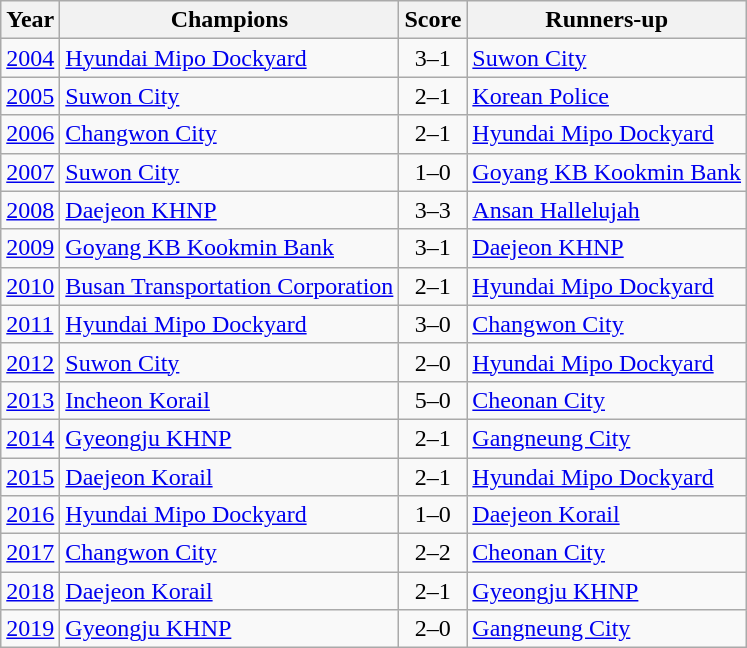<table class="wikitable">
<tr>
<th>Year</th>
<th>Champions</th>
<th>Score</th>
<th>Runners-up</th>
</tr>
<tr>
<td><a href='#'>2004</a></td>
<td><a href='#'>Hyundai Mipo Dockyard</a></td>
<td align="center">3–1</td>
<td><a href='#'>Suwon City</a></td>
</tr>
<tr>
<td><a href='#'>2005</a></td>
<td><a href='#'>Suwon City</a></td>
<td align="center">2–1</td>
<td><a href='#'>Korean Police</a></td>
</tr>
<tr>
<td><a href='#'>2006</a></td>
<td><a href='#'>Changwon City</a></td>
<td align="center">2–1</td>
<td><a href='#'>Hyundai Mipo Dockyard</a></td>
</tr>
<tr>
<td><a href='#'>2007</a></td>
<td><a href='#'>Suwon City</a></td>
<td align="center">1–0</td>
<td><a href='#'>Goyang KB Kookmin Bank</a></td>
</tr>
<tr>
<td><a href='#'>2008</a></td>
<td><a href='#'>Daejeon KHNP</a></td>
<td align="center">3–3 <br></td>
<td><a href='#'>Ansan Hallelujah</a></td>
</tr>
<tr>
<td><a href='#'>2009</a></td>
<td><a href='#'>Goyang KB Kookmin Bank</a></td>
<td align="center">3–1</td>
<td><a href='#'>Daejeon KHNP</a></td>
</tr>
<tr>
<td><a href='#'>2010</a></td>
<td><a href='#'>Busan Transportation Corporation</a></td>
<td align="center">2–1</td>
<td><a href='#'>Hyundai Mipo Dockyard</a></td>
</tr>
<tr>
<td><a href='#'>2011</a></td>
<td><a href='#'>Hyundai Mipo Dockyard</a></td>
<td align="center">3–0</td>
<td><a href='#'>Changwon City</a></td>
</tr>
<tr>
<td><a href='#'>2012</a></td>
<td><a href='#'>Suwon City</a></td>
<td align="center">2–0</td>
<td><a href='#'>Hyundai Mipo Dockyard</a></td>
</tr>
<tr>
<td><a href='#'>2013</a></td>
<td><a href='#'>Incheon Korail</a></td>
<td align="center">5–0</td>
<td><a href='#'>Cheonan City</a></td>
</tr>
<tr>
<td><a href='#'>2014</a></td>
<td><a href='#'>Gyeongju KHNP</a></td>
<td align="center">2–1</td>
<td><a href='#'>Gangneung City</a></td>
</tr>
<tr>
<td><a href='#'>2015</a></td>
<td><a href='#'>Daejeon Korail</a></td>
<td align="center">2–1</td>
<td><a href='#'>Hyundai Mipo Dockyard</a></td>
</tr>
<tr>
<td><a href='#'>2016</a></td>
<td><a href='#'>Hyundai Mipo Dockyard</a></td>
<td align="center">1–0</td>
<td><a href='#'>Daejeon Korail</a></td>
</tr>
<tr>
<td><a href='#'>2017</a></td>
<td><a href='#'>Changwon City</a></td>
<td align="center">2–2 <br></td>
<td><a href='#'>Cheonan City</a></td>
</tr>
<tr>
<td><a href='#'>2018</a></td>
<td><a href='#'>Daejeon Korail</a></td>
<td align="center">2–1</td>
<td><a href='#'>Gyeongju KHNP</a></td>
</tr>
<tr>
<td><a href='#'>2019</a></td>
<td><a href='#'>Gyeongju KHNP</a></td>
<td align="center">2–0</td>
<td><a href='#'>Gangneung City</a></td>
</tr>
</table>
